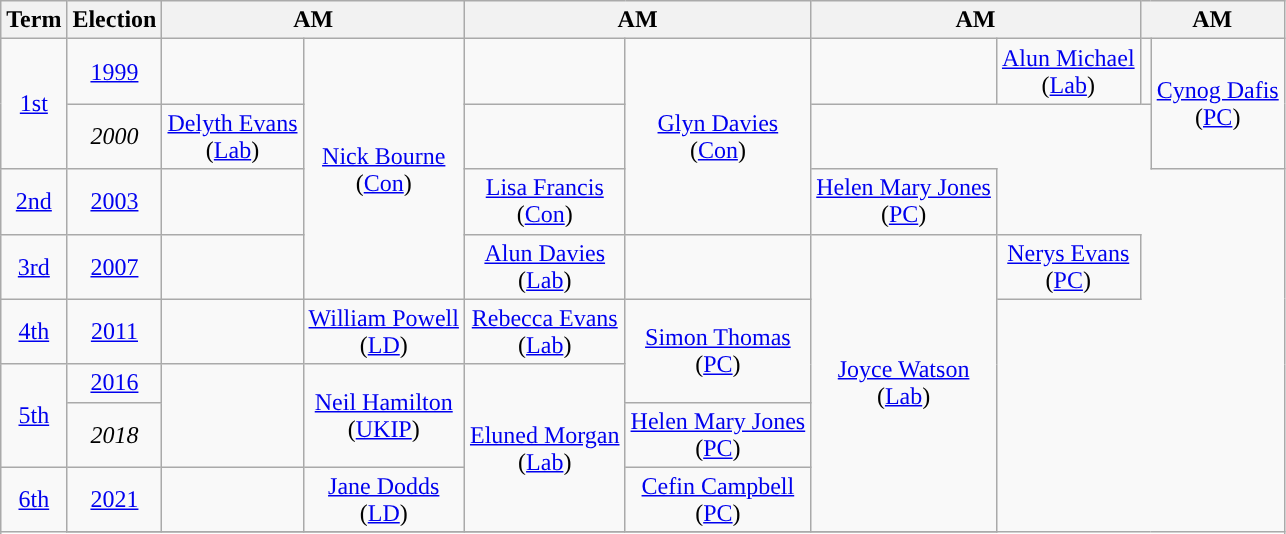<table class="wikitable" style="text-align:center">
<tr>
<th>Term</th>
<th>Election</th>
<th colspan="2">AM</th>
<th colspan="2">AM</th>
<th colspan="2">AM</th>
<th colspan="2">AM</th>
</tr>
<tr>
<td rowspan="2"><a href='#'>1st</a></td>
<td><a href='#'>1999</a></td>
<td></td>
<td rowspan="4"><a href='#'>Nick Bourne</a><br>(<a href='#'>Con</a>)</td>
<td></td>
<td rowspan="3"><a href='#'>Glyn Davies</a><br>(<a href='#'>Con</a>)</td>
<td></td>
<td><a href='#'>Alun Michael</a><br>(<a href='#'>Lab</a>)</td>
<td></td>
<td rowspan="2"><a href='#'>Cynog Dafis</a><br>(<a href='#'>PC</a>)</td>
</tr>
<tr>
<td><em>2000</em></td>
<td><a href='#'>Delyth Evans</a><br>(<a href='#'>Lab</a>)</td>
</tr>
<tr>
<td><a href='#'>2nd</a></td>
<td><a href='#'>2003</a></td>
<td style="color:inherit;background:"></td>
<td><a href='#'>Lisa Francis</a><br>(<a href='#'>Con</a>)</td>
<td><a href='#'>Helen Mary Jones</a><br>(<a href='#'>PC</a>)</td>
</tr>
<tr>
<td><a href='#'>3rd</a></td>
<td><a href='#'>2007</a></td>
<td></td>
<td><a href='#'>Alun Davies</a><br>(<a href='#'>Lab</a>)</td>
<td></td>
<td rowspan="5"><a href='#'>Joyce Watson</a><br>(<a href='#'>Lab</a>)</td>
<td><a href='#'>Nerys Evans</a><br>(<a href='#'>PC</a>)</td>
</tr>
<tr>
<td><a href='#'>4th</a></td>
<td><a href='#'>2011</a></td>
<td style="color:inherit;background:"></td>
<td><a href='#'>William Powell</a><br>(<a href='#'>LD</a>)</td>
<td><a href='#'>Rebecca Evans</a><br>(<a href='#'>Lab</a>)</td>
<td rowspan="2"><a href='#'>Simon Thomas</a><br>(<a href='#'>PC</a>)</td>
</tr>
<tr>
<td rowspan="2"><a href='#'>5th</a></td>
<td><a href='#'>2016</a></td>
<td rowspan="2" style="color:inherit;background:"></td>
<td rowspan="2"><a href='#'>Neil Hamilton</a><br>(<a href='#'>UKIP</a>)</td>
<td rowspan="3"><a href='#'>Eluned Morgan</a><br>(<a href='#'>Lab</a>)</td>
</tr>
<tr>
<td><em>2018</em></td>
<td><a href='#'>Helen Mary Jones</a><br>(<a href='#'>PC</a>)</td>
</tr>
<tr>
<td rowspan="3"><a href='#'>6th</a></td>
<td><a href='#'>2021</a></td>
<td style="color:inherit;background:"></td>
<td><a href='#'>Jane Dodds</a><br>(<a href='#'>LD</a>)</td>
<td><a href='#'>Cefin Campbell</a><br>(<a href='#'>PC</a>)</td>
</tr>
<tr>
</tr>
</table>
